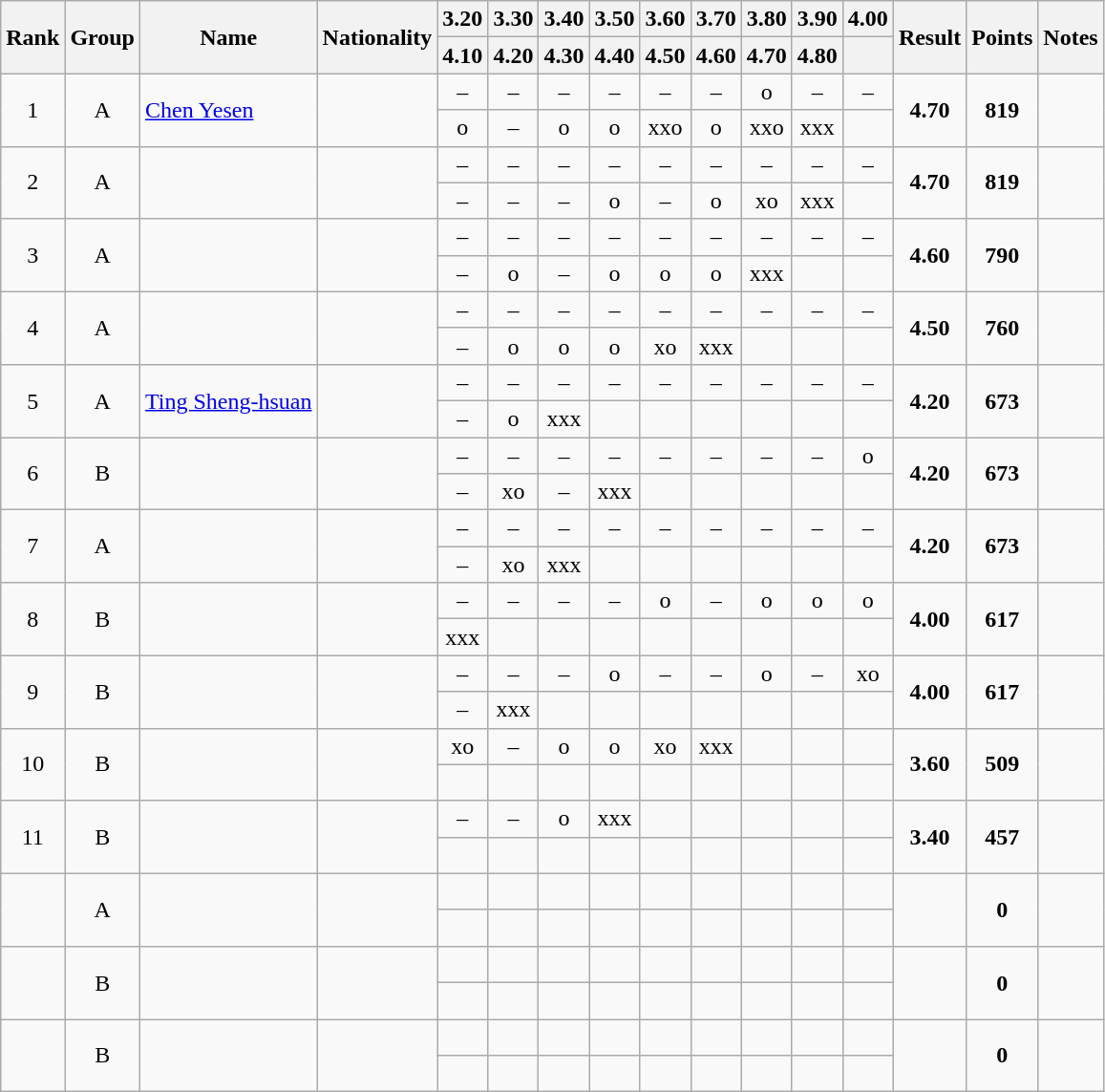<table class="wikitable sortable" style="text-align:center">
<tr>
<th rowspan=2>Rank</th>
<th rowspan=2>Group</th>
<th rowspan=2>Name</th>
<th rowspan=2>Nationality</th>
<th>3.20</th>
<th>3.30</th>
<th>3.40</th>
<th>3.50</th>
<th>3.60</th>
<th>3.70</th>
<th>3.80</th>
<th>3.90</th>
<th>4.00</th>
<th rowspan=2>Result</th>
<th rowspan=2>Points</th>
<th rowspan=2>Notes</th>
</tr>
<tr>
<th class=unsortable>4.10</th>
<th class=unsortable>4.20</th>
<th class=unsortable>4.30</th>
<th class=unsortable>4.40</th>
<th class=unsortable>4.50</th>
<th class=unsortable>4.60</th>
<th class=unsortable>4.70</th>
<th class=unsortable>4.80</th>
<th class=unsortable></th>
</tr>
<tr>
<td rowspan=2>1</td>
<td rowspan=2>A</td>
<td rowspan=2 align=left><a href='#'>Chen Yesen</a></td>
<td rowspan=2 align=left></td>
<td>–</td>
<td>–</td>
<td>–</td>
<td>–</td>
<td>–</td>
<td>–</td>
<td>o</td>
<td>–</td>
<td>–</td>
<td rowspan=2><strong>4.70</strong></td>
<td rowspan=2><strong>819</strong></td>
<td rowspan=2></td>
</tr>
<tr>
<td>o</td>
<td>–</td>
<td>o</td>
<td>o</td>
<td>xxo</td>
<td>o</td>
<td>xxo</td>
<td>xxx</td>
<td></td>
</tr>
<tr>
<td rowspan=2>2</td>
<td rowspan=2>A</td>
<td rowspan=2 align=left></td>
<td rowspan=2 align=left></td>
<td>–</td>
<td>–</td>
<td>–</td>
<td>–</td>
<td>–</td>
<td>–</td>
<td>–</td>
<td>–</td>
<td>–</td>
<td rowspan=2><strong>4.70</strong></td>
<td rowspan=2><strong>819</strong></td>
<td rowspan=2></td>
</tr>
<tr>
<td>–</td>
<td>–</td>
<td>–</td>
<td>o</td>
<td>–</td>
<td>o</td>
<td>xo</td>
<td>xxx</td>
<td></td>
</tr>
<tr>
<td rowspan=2>3</td>
<td rowspan=2>A</td>
<td rowspan=2 align=left></td>
<td rowspan=2 align=left></td>
<td>–</td>
<td>–</td>
<td>–</td>
<td>–</td>
<td>–</td>
<td>–</td>
<td>–</td>
<td>–</td>
<td>–</td>
<td rowspan=2><strong>4.60</strong></td>
<td rowspan=2><strong>790</strong></td>
<td rowspan=2></td>
</tr>
<tr>
<td>–</td>
<td>o</td>
<td>–</td>
<td>o</td>
<td>o</td>
<td>o</td>
<td>xxx</td>
<td></td>
<td></td>
</tr>
<tr>
<td rowspan=2>4</td>
<td rowspan=2>A</td>
<td rowspan=2 align=left></td>
<td rowspan=2 align=left></td>
<td>–</td>
<td>–</td>
<td>–</td>
<td>–</td>
<td>–</td>
<td>–</td>
<td>–</td>
<td>–</td>
<td>–</td>
<td rowspan=2><strong>4.50</strong></td>
<td rowspan=2><strong>760</strong></td>
<td rowspan=2></td>
</tr>
<tr>
<td>–</td>
<td>o</td>
<td>o</td>
<td>o</td>
<td>xo</td>
<td>xxx</td>
<td></td>
<td></td>
<td></td>
</tr>
<tr>
<td rowspan=2>5</td>
<td rowspan=2>A</td>
<td rowspan=2 align=left><a href='#'>Ting Sheng-hsuan</a></td>
<td rowspan=2 align=left></td>
<td>–</td>
<td>–</td>
<td>–</td>
<td>–</td>
<td>–</td>
<td>–</td>
<td>–</td>
<td>–</td>
<td>–</td>
<td rowspan=2><strong>4.20</strong></td>
<td rowspan=2><strong>673</strong></td>
<td rowspan=2></td>
</tr>
<tr>
<td>–</td>
<td>o</td>
<td>xxx</td>
<td></td>
<td></td>
<td></td>
<td></td>
<td></td>
<td></td>
</tr>
<tr>
<td rowspan=2>6</td>
<td rowspan=2>B</td>
<td rowspan=2 align=left></td>
<td rowspan=2 align=left></td>
<td>–</td>
<td>–</td>
<td>–</td>
<td>–</td>
<td>–</td>
<td>–</td>
<td>–</td>
<td>–</td>
<td>o</td>
<td rowspan=2><strong>4.20</strong></td>
<td rowspan=2><strong>673</strong></td>
<td rowspan=2></td>
</tr>
<tr>
<td>–</td>
<td>xo</td>
<td>–</td>
<td>xxx</td>
<td></td>
<td></td>
<td></td>
<td></td>
<td></td>
</tr>
<tr>
<td rowspan=2>7</td>
<td rowspan=2>A</td>
<td rowspan=2 align=left></td>
<td rowspan=2 align=left></td>
<td>–</td>
<td>–</td>
<td>–</td>
<td>–</td>
<td>–</td>
<td>–</td>
<td>–</td>
<td>–</td>
<td>–</td>
<td rowspan=2><strong>4.20</strong></td>
<td rowspan=2><strong>673</strong></td>
<td rowspan=2></td>
</tr>
<tr>
<td>–</td>
<td>xo</td>
<td>xxx</td>
<td></td>
<td></td>
<td></td>
<td></td>
<td></td>
<td></td>
</tr>
<tr>
<td rowspan=2>8</td>
<td rowspan=2>B</td>
<td rowspan=2 align=left></td>
<td rowspan=2 align=left></td>
<td>–</td>
<td>–</td>
<td>–</td>
<td>–</td>
<td>o</td>
<td>–</td>
<td>o</td>
<td>o</td>
<td>o</td>
<td rowspan=2><strong>4.00</strong></td>
<td rowspan=2><strong>617</strong></td>
<td rowspan=2></td>
</tr>
<tr>
<td>xxx</td>
<td></td>
<td></td>
<td></td>
<td></td>
<td></td>
<td></td>
<td></td>
<td></td>
</tr>
<tr>
<td rowspan=2>9</td>
<td rowspan=2>B</td>
<td rowspan=2 align=left></td>
<td rowspan=2 align=left></td>
<td>–</td>
<td>–</td>
<td>–</td>
<td>o</td>
<td>–</td>
<td>–</td>
<td>o</td>
<td>–</td>
<td>xo</td>
<td rowspan=2><strong>4.00</strong></td>
<td rowspan=2><strong>617</strong></td>
<td rowspan=2></td>
</tr>
<tr>
<td>–</td>
<td>xxx</td>
<td></td>
<td></td>
<td></td>
<td></td>
<td></td>
<td></td>
<td></td>
</tr>
<tr>
<td rowspan=2>10</td>
<td rowspan=2>B</td>
<td rowspan=2 align=left></td>
<td rowspan=2 align=left></td>
<td>xo</td>
<td>–</td>
<td>o</td>
<td>o</td>
<td>xo</td>
<td>xxx</td>
<td></td>
<td></td>
<td></td>
<td rowspan=2><strong>3.60</strong></td>
<td rowspan=2><strong>509</strong></td>
<td rowspan=2></td>
</tr>
<tr>
<td> </td>
<td></td>
<td></td>
<td></td>
<td></td>
<td></td>
<td></td>
<td></td>
<td></td>
</tr>
<tr>
<td rowspan=2>11</td>
<td rowspan=2>B</td>
<td rowspan=2 align=left></td>
<td rowspan=2 align=left></td>
<td>–</td>
<td>–</td>
<td>o</td>
<td>xxx</td>
<td></td>
<td></td>
<td></td>
<td></td>
<td></td>
<td rowspan=2><strong>3.40</strong></td>
<td rowspan=2><strong>457</strong></td>
<td rowspan=2></td>
</tr>
<tr>
<td> </td>
<td></td>
<td></td>
<td></td>
<td></td>
<td></td>
<td></td>
<td></td>
<td></td>
</tr>
<tr>
<td rowspan=2></td>
<td rowspan=2>A</td>
<td rowspan=2 align=left></td>
<td rowspan=2 align=left></td>
<td> </td>
<td></td>
<td></td>
<td></td>
<td></td>
<td></td>
<td></td>
<td></td>
<td></td>
<td rowspan=2><strong></strong></td>
<td rowspan=2><strong>0</strong></td>
<td rowspan=2></td>
</tr>
<tr>
<td> </td>
<td></td>
<td></td>
<td></td>
<td></td>
<td></td>
<td></td>
<td></td>
<td></td>
</tr>
<tr>
<td rowspan=2></td>
<td rowspan=2>B</td>
<td rowspan=2 align=left></td>
<td rowspan=2 align=left></td>
<td> </td>
<td></td>
<td></td>
<td></td>
<td></td>
<td></td>
<td></td>
<td></td>
<td></td>
<td rowspan=2><strong></strong></td>
<td rowspan=2><strong>0</strong></td>
<td rowspan=2></td>
</tr>
<tr>
<td> </td>
<td></td>
<td></td>
<td></td>
<td></td>
<td></td>
<td></td>
<td></td>
<td></td>
</tr>
<tr>
<td rowspan=2></td>
<td rowspan=2>B</td>
<td rowspan=2 align=left></td>
<td rowspan=2 align=left></td>
<td> </td>
<td></td>
<td></td>
<td></td>
<td></td>
<td></td>
<td></td>
<td></td>
<td></td>
<td rowspan=2><strong></strong></td>
<td rowspan=2><strong>0</strong></td>
<td rowspan=2></td>
</tr>
<tr>
<td> </td>
<td></td>
<td></td>
<td></td>
<td></td>
<td></td>
<td></td>
<td></td>
<td></td>
</tr>
</table>
